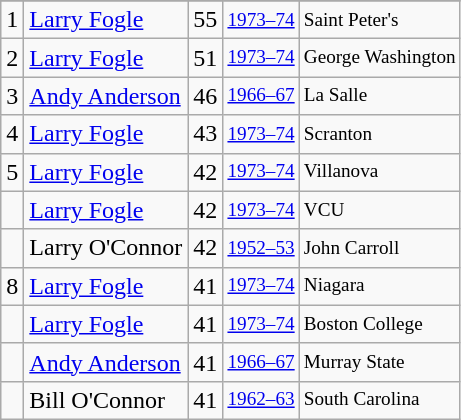<table class="wikitable">
<tr>
</tr>
<tr>
<td>1</td>
<td><a href='#'>Larry Fogle</a></td>
<td>55</td>
<td style="font-size:80%;"><a href='#'>1973–74</a></td>
<td style="font-size:80%;">Saint Peter's</td>
</tr>
<tr>
<td>2</td>
<td><a href='#'>Larry Fogle</a></td>
<td>51</td>
<td style="font-size:80%;"><a href='#'>1973–74</a></td>
<td style="font-size:80%;">George Washington</td>
</tr>
<tr>
<td>3</td>
<td><a href='#'>Andy Anderson</a></td>
<td>46</td>
<td style="font-size:80%;"><a href='#'>1966–67</a></td>
<td style="font-size:80%;">La Salle</td>
</tr>
<tr>
<td>4</td>
<td><a href='#'>Larry Fogle</a></td>
<td>43</td>
<td style="font-size:80%;"><a href='#'>1973–74</a></td>
<td style="font-size:80%;">Scranton</td>
</tr>
<tr>
<td>5</td>
<td><a href='#'>Larry Fogle</a></td>
<td>42</td>
<td style="font-size:80%;"><a href='#'>1973–74</a></td>
<td style="font-size:80%;">Villanova</td>
</tr>
<tr>
<td></td>
<td><a href='#'>Larry Fogle</a></td>
<td>42</td>
<td style="font-size:80%;"><a href='#'>1973–74</a></td>
<td style="font-size:80%;">VCU</td>
</tr>
<tr>
<td></td>
<td>Larry O'Connor</td>
<td>42</td>
<td style="font-size:80%;"><a href='#'>1952–53</a></td>
<td style="font-size:80%;">John Carroll</td>
</tr>
<tr>
<td>8</td>
<td><a href='#'>Larry Fogle</a></td>
<td>41</td>
<td style="font-size:80%;"><a href='#'>1973–74</a></td>
<td style="font-size:80%;">Niagara</td>
</tr>
<tr>
<td></td>
<td><a href='#'>Larry Fogle</a></td>
<td>41</td>
<td style="font-size:80%;"><a href='#'>1973–74</a></td>
<td style="font-size:80%;">Boston College</td>
</tr>
<tr>
<td></td>
<td><a href='#'>Andy Anderson</a></td>
<td>41</td>
<td style="font-size:80%;"><a href='#'>1966–67</a></td>
<td style="font-size:80%;">Murray State</td>
</tr>
<tr>
<td></td>
<td>Bill O'Connor</td>
<td>41</td>
<td style="font-size:80%;"><a href='#'>1962–63</a></td>
<td style="font-size:80%;">South Carolina</td>
</tr>
</table>
